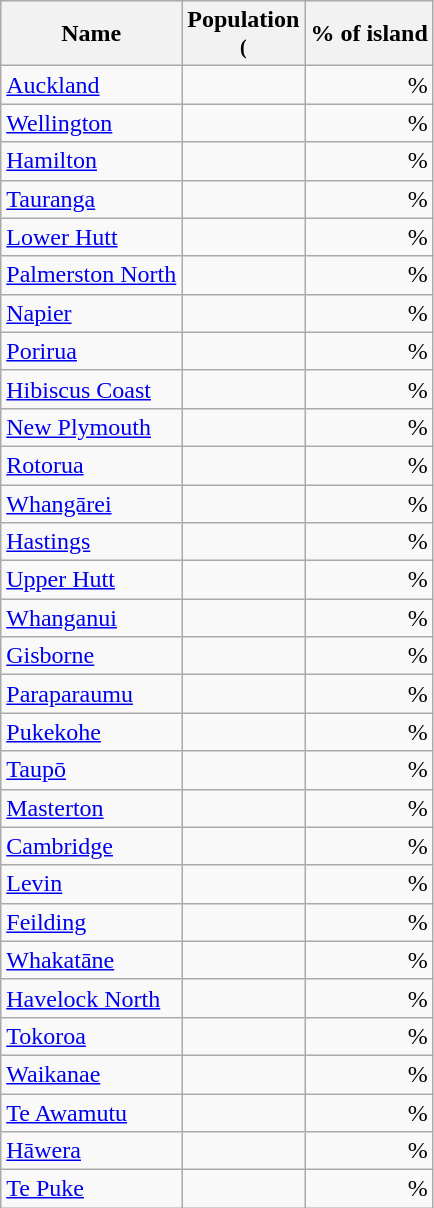<table class="wikitable" style="text-align:right;">
<tr>
<th>Name</th>
<th>Population<br><small>(</small></th>
<th>% of island</th>
</tr>
<tr>
<td style="text-align:left;"><a href='#'>Auckland</a></td>
<td></td>
<td>%</td>
</tr>
<tr>
<td style="text-align:left;"><a href='#'>Wellington</a></td>
<td></td>
<td>%</td>
</tr>
<tr>
<td style="text-align:left;"><a href='#'>Hamilton</a></td>
<td></td>
<td>%</td>
</tr>
<tr>
<td style="text-align:left;"><a href='#'>Tauranga</a></td>
<td></td>
<td>%</td>
</tr>
<tr>
<td style="text-align:left;"><a href='#'>Lower Hutt</a></td>
<td></td>
<td>%</td>
</tr>
<tr>
<td style="text-align:left;"><a href='#'>Palmerston North</a></td>
<td></td>
<td>%</td>
</tr>
<tr>
<td style="text-align:left;"><a href='#'>Napier</a></td>
<td></td>
<td>%</td>
</tr>
<tr>
<td style="text-align:left;"><a href='#'>Porirua</a></td>
<td></td>
<td>%</td>
</tr>
<tr>
<td style="text-align:left;"><a href='#'>Hibiscus Coast</a></td>
<td></td>
<td>%</td>
</tr>
<tr>
<td style="text-align:left;"><a href='#'>New Plymouth</a></td>
<td></td>
<td>%</td>
</tr>
<tr>
<td style="text-align:left;"><a href='#'>Rotorua</a></td>
<td></td>
<td>%</td>
</tr>
<tr>
<td style="text-align:left;"><a href='#'>Whangārei</a></td>
<td></td>
<td>%</td>
</tr>
<tr>
<td style="text-align:left;"><a href='#'>Hastings</a></td>
<td></td>
<td>%</td>
</tr>
<tr>
<td style="text-align:left;"><a href='#'>Upper Hutt</a></td>
<td></td>
<td>%</td>
</tr>
<tr>
<td style="text-align:left;"><a href='#'>Whanganui</a></td>
<td></td>
<td>%</td>
</tr>
<tr>
<td style="text-align:left;"><a href='#'>Gisborne</a></td>
<td></td>
<td>%</td>
</tr>
<tr>
<td style="text-align:left;"><a href='#'>Paraparaumu</a></td>
<td></td>
<td>%</td>
</tr>
<tr>
<td style="text-align:left;"><a href='#'>Pukekohe</a></td>
<td></td>
<td>%</td>
</tr>
<tr>
<td style="text-align:left;"><a href='#'>Taupō</a></td>
<td></td>
<td>%</td>
</tr>
<tr>
<td style="text-align:left;"><a href='#'>Masterton</a></td>
<td></td>
<td>%</td>
</tr>
<tr>
<td style="text-align:left;"><a href='#'>Cambridge</a></td>
<td></td>
<td>%</td>
</tr>
<tr>
<td style="text-align:left;"><a href='#'>Levin</a></td>
<td></td>
<td>%</td>
</tr>
<tr>
<td style="text-align:left;"><a href='#'>Feilding</a></td>
<td></td>
<td>%</td>
</tr>
<tr>
<td style="text-align:left;"><a href='#'>Whakatāne</a></td>
<td></td>
<td>%</td>
</tr>
<tr>
<td style="text-align:left;"><a href='#'>Havelock North</a></td>
<td></td>
<td>%</td>
</tr>
<tr>
<td style="text-align:left;"><a href='#'>Tokoroa</a></td>
<td></td>
<td>%</td>
</tr>
<tr>
<td style="text-align:left;"><a href='#'>Waikanae</a></td>
<td></td>
<td>%</td>
</tr>
<tr>
<td style="text-align:left;"><a href='#'>Te Awamutu</a></td>
<td></td>
<td>%</td>
</tr>
<tr>
<td style="text-align:left;"><a href='#'>Hāwera</a></td>
<td></td>
<td>%</td>
</tr>
<tr>
<td style="text-align:left;"><a href='#'>Te Puke</a></td>
<td></td>
<td>%</td>
</tr>
</table>
